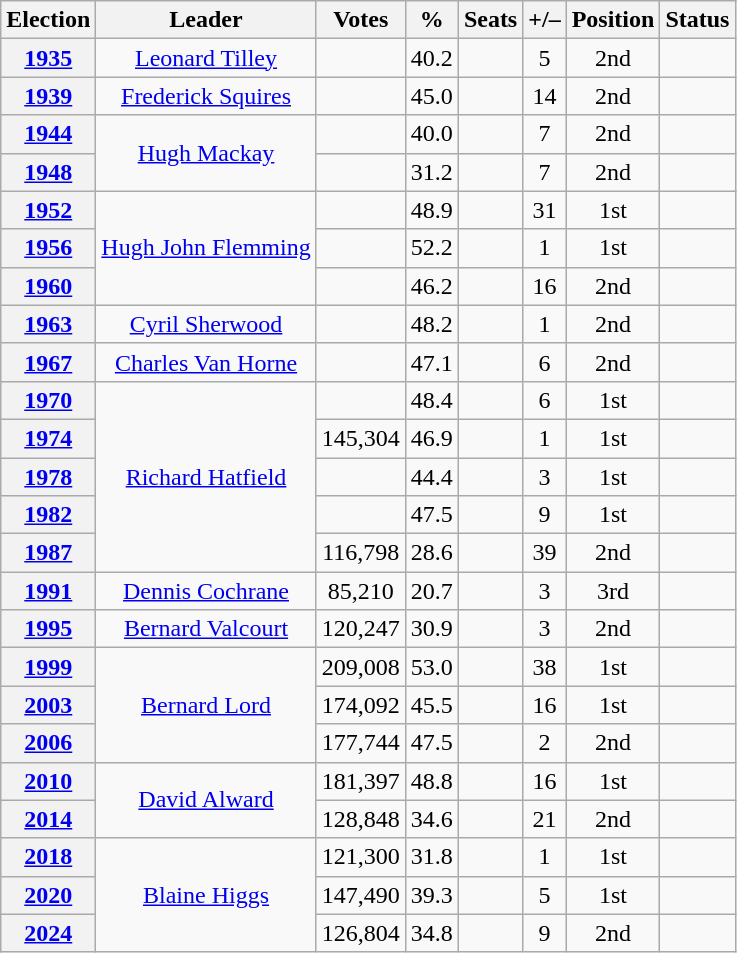<table class=wikitable style="text-align: center;">
<tr>
<th>Election</th>
<th>Leader</th>
<th>Votes</th>
<th>%</th>
<th>Seats</th>
<th>+/–</th>
<th>Position</th>
<th>Status</th>
</tr>
<tr>
<th><a href='#'>1935</a></th>
<td><a href='#'>Leonard Tilley</a></td>
<td></td>
<td>40.2</td>
<td></td>
<td> 5</td>
<td> 2nd</td>
<td></td>
</tr>
<tr>
<th><a href='#'>1939</a></th>
<td><a href='#'>Frederick Squires</a></td>
<td></td>
<td>45.0</td>
<td></td>
<td> 14</td>
<td> 2nd</td>
<td></td>
</tr>
<tr>
<th><a href='#'>1944</a></th>
<td rowspan=2><a href='#'>Hugh Mackay</a></td>
<td></td>
<td>40.0</td>
<td></td>
<td> 7</td>
<td> 2nd</td>
<td></td>
</tr>
<tr>
<th><a href='#'>1948</a></th>
<td></td>
<td>31.2</td>
<td></td>
<td> 7</td>
<td> 2nd</td>
<td></td>
</tr>
<tr>
<th><a href='#'>1952</a></th>
<td rowspan=3><a href='#'>Hugh John Flemming</a></td>
<td></td>
<td>48.9</td>
<td></td>
<td> 31</td>
<td> 1st</td>
<td></td>
</tr>
<tr>
<th><a href='#'>1956</a></th>
<td></td>
<td>52.2</td>
<td></td>
<td> 1</td>
<td> 1st</td>
<td></td>
</tr>
<tr>
<th><a href='#'>1960</a></th>
<td></td>
<td>46.2</td>
<td></td>
<td> 16</td>
<td> 2nd</td>
<td></td>
</tr>
<tr>
<th><a href='#'>1963</a></th>
<td><a href='#'>Cyril Sherwood</a></td>
<td></td>
<td>48.2</td>
<td></td>
<td> 1</td>
<td> 2nd</td>
<td></td>
</tr>
<tr>
<th><a href='#'>1967</a></th>
<td><a href='#'>Charles Van Horne</a></td>
<td></td>
<td>47.1</td>
<td></td>
<td> 6</td>
<td> 2nd</td>
<td></td>
</tr>
<tr>
<th><a href='#'>1970</a></th>
<td rowspan=5><a href='#'>Richard Hatfield</a></td>
<td></td>
<td>48.4</td>
<td></td>
<td> 6</td>
<td> 1st</td>
<td></td>
</tr>
<tr>
<th><a href='#'>1974</a></th>
<td>145,304</td>
<td>46.9</td>
<td></td>
<td> 1</td>
<td> 1st</td>
<td></td>
</tr>
<tr>
<th><a href='#'>1978</a></th>
<td></td>
<td>44.4</td>
<td></td>
<td> 3</td>
<td> 1st</td>
<td></td>
</tr>
<tr>
<th><a href='#'>1982</a></th>
<td></td>
<td>47.5</td>
<td></td>
<td> 9</td>
<td> 1st</td>
<td></td>
</tr>
<tr>
<th><a href='#'>1987</a></th>
<td>116,798</td>
<td>28.6</td>
<td></td>
<td> 39</td>
<td> 2nd</td>
<td></td>
</tr>
<tr>
<th><a href='#'>1991</a></th>
<td><a href='#'>Dennis Cochrane</a></td>
<td>85,210</td>
<td>20.7</td>
<td></td>
<td> 3</td>
<td> 3rd</td>
<td></td>
</tr>
<tr>
<th><a href='#'>1995</a></th>
<td><a href='#'>Bernard Valcourt</a></td>
<td>120,247</td>
<td>30.9</td>
<td></td>
<td> 3</td>
<td> 2nd</td>
<td></td>
</tr>
<tr>
<th><a href='#'>1999</a></th>
<td rowspan=3><a href='#'>Bernard Lord</a></td>
<td>209,008</td>
<td>53.0</td>
<td></td>
<td> 38</td>
<td> 1st</td>
<td></td>
</tr>
<tr>
<th><a href='#'>2003</a></th>
<td>174,092</td>
<td>45.5</td>
<td></td>
<td> 16</td>
<td> 1st</td>
<td></td>
</tr>
<tr>
<th><a href='#'>2006</a></th>
<td>177,744</td>
<td>47.5</td>
<td></td>
<td> 2</td>
<td> 2nd</td>
<td></td>
</tr>
<tr>
<th><a href='#'>2010</a></th>
<td rowspan=2><a href='#'>David Alward</a></td>
<td>181,397</td>
<td>48.8</td>
<td></td>
<td> 16</td>
<td> 1st</td>
<td></td>
</tr>
<tr>
<th><a href='#'>2014</a></th>
<td>128,848</td>
<td>34.6</td>
<td></td>
<td> 21</td>
<td> 2nd</td>
<td></td>
</tr>
<tr>
<th><a href='#'>2018</a></th>
<td rowspan=3><a href='#'>Blaine Higgs</a></td>
<td>121,300</td>
<td>31.8</td>
<td></td>
<td> 1</td>
<td> 1st</td>
<td></td>
</tr>
<tr>
<th><a href='#'>2020</a></th>
<td>147,490</td>
<td>39.3</td>
<td></td>
<td> 5</td>
<td> 1st</td>
<td></td>
</tr>
<tr>
<th><a href='#'>2024</a></th>
<td>126,804</td>
<td>34.8</td>
<td></td>
<td> 9</td>
<td> 2nd</td>
<td></td>
</tr>
</table>
